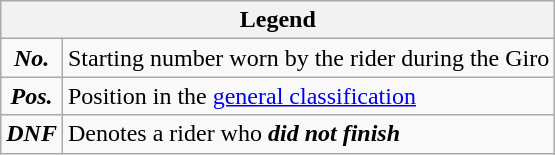<table class="wikitable">
<tr>
<th colspan=2>Legend</th>
</tr>
<tr>
<td align=center><strong><em>No.</em></strong></td>
<td>Starting number worn by the rider during the Giro</td>
</tr>
<tr>
<td align=center><strong><em>Pos.</em></strong></td>
<td>Position in the <a href='#'>general classification</a></td>
</tr>
<tr>
<td align=center><strong><em>DNF</em></strong></td>
<td>Denotes a rider who <strong><em>did not finish</em></strong></td>
</tr>
</table>
